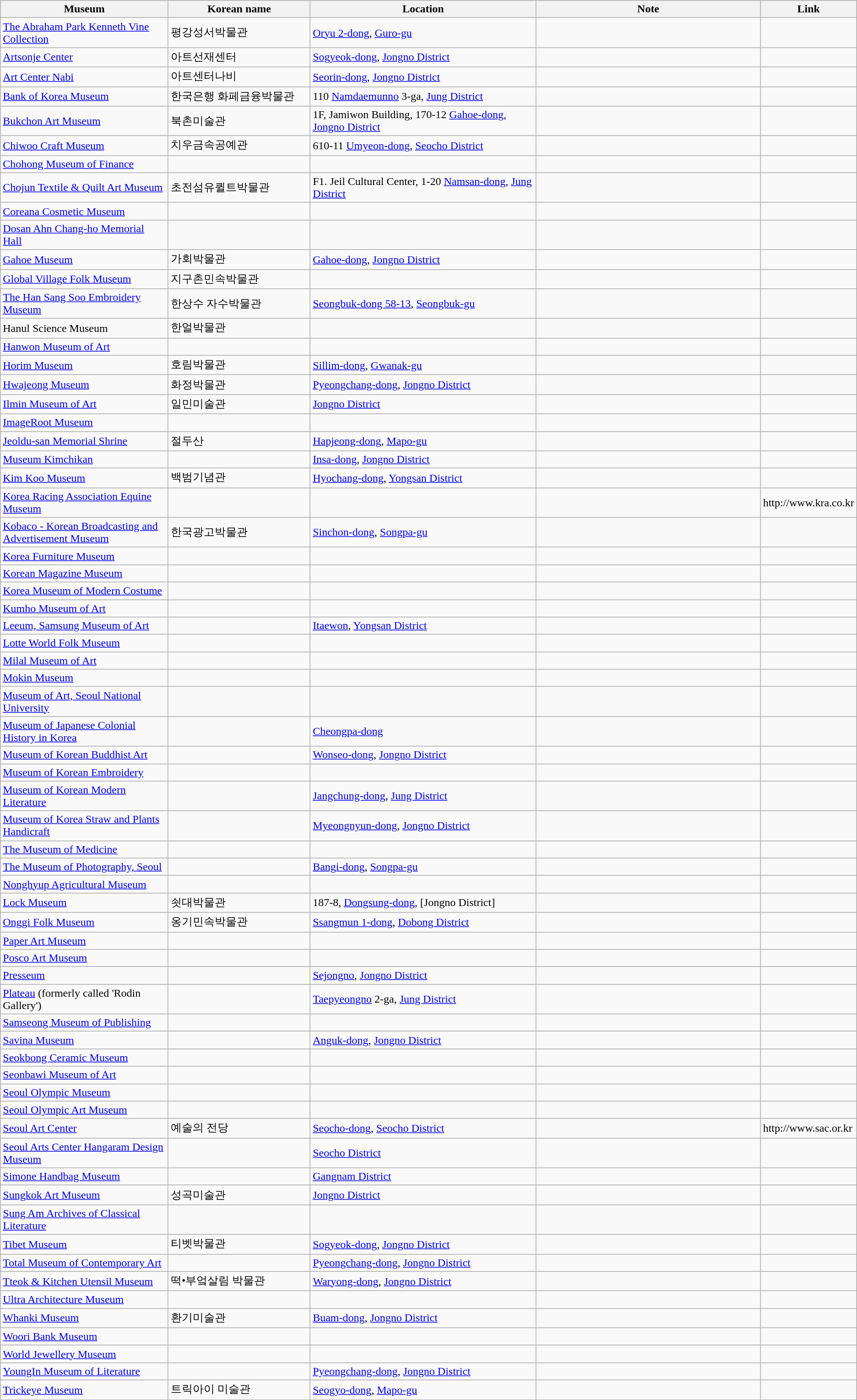<table class="wikitable sortable">
<tr>
<th style="width:20%;">Museum</th>
<th style="width:17%;">Korean name</th>
<th style="width:27%;">Location</th>
<th style="width:27%;">Note</th>
<th>Link</th>
</tr>
<tr>
<td><a href='#'>The Abraham Park Kenneth Vine Collection</a></td>
<td>평강성서박물관</td>
<td><a href='#'>Oryu 2-dong</a>, <a href='#'>Guro-gu</a></td>
<td></td>
<td></td>
</tr>
<tr>
<td><a href='#'>Artsonje Center</a></td>
<td>아트선재센터</td>
<td><a href='#'>Sogyeok-dong</a>, <a href='#'>Jongno District</a></td>
<td></td>
<td></td>
</tr>
<tr>
<td><a href='#'>Art Center Nabi</a></td>
<td>아트센터나비</td>
<td><a href='#'>Seorin-dong</a>, <a href='#'>Jongno District</a></td>
<td></td>
<td></td>
</tr>
<tr>
<td><a href='#'>Bank of Korea Museum</a></td>
<td>한국은행 화페금융박물관</td>
<td>110 <a href='#'>Namdaemunno</a> 3-ga, <a href='#'>Jung District</a></td>
<td></td>
<td></td>
</tr>
<tr>
<td><a href='#'>Bukchon Art Museum</a></td>
<td>북촌미술관</td>
<td>1F, Jamiwon Building, 170-12 <a href='#'>Gahoe-dong</a>, <a href='#'>Jongno District</a></td>
<td></td>
<td></td>
</tr>
<tr>
<td><a href='#'>Chiwoo Craft Museum</a></td>
<td>치우금속공예관</td>
<td>610-11 <a href='#'>Umyeon-dong</a>, <a href='#'>Seocho District</a></td>
<td></td>
<td></td>
</tr>
<tr>
<td><a href='#'>Chohong Museum of Finance</a></td>
<td></td>
<td></td>
<td></td>
<td></td>
</tr>
<tr>
<td><a href='#'>Chojun Textile & Quilt Art Museum</a></td>
<td>초전섬유퀼트박물관</td>
<td>F1. Jeil Cultural Center, 1-20 <a href='#'>Namsan-dong</a>, <a href='#'>Jung District</a></td>
<td></td>
<td></td>
</tr>
<tr>
<td><a href='#'>Coreana Cosmetic Museum</a></td>
<td></td>
<td></td>
<td></td>
<td></td>
</tr>
<tr>
<td><a href='#'>Dosan Ahn Chang-ho Memorial Hall</a></td>
<td></td>
<td></td>
<td></td>
<td></td>
</tr>
<tr>
<td><a href='#'>Gahoe Museum</a></td>
<td>가회박물관</td>
<td><a href='#'>Gahoe-dong</a>, <a href='#'>Jongno District</a></td>
<td></td>
<td></td>
</tr>
<tr>
<td><a href='#'>Global Village Folk Museum</a></td>
<td>지구촌민속박물관</td>
<td></td>
<td></td>
<td></td>
</tr>
<tr>
<td><a href='#'>The Han Sang Soo Embroidery Museum</a></td>
<td>한상수 자수박물관</td>
<td><a href='#'>Seongbuk-dong 58-13</a>, <a href='#'>Seongbuk-gu</a></td>
<td></td>
<td></td>
</tr>
<tr http://thssem.modoo.at>
<td>Hanul Science Museum</td>
<td>한얼박물관</td>
<td></td>
<td></td>
<td></td>
</tr>
<tr>
<td><a href='#'>Hanwon Museum of Art</a></td>
<td></td>
<td></td>
<td></td>
<td></td>
</tr>
<tr>
<td><a href='#'>Horim Museum</a></td>
<td>호림박물관</td>
<td><a href='#'>Sillim-dong</a>, <a href='#'>Gwanak-gu</a></td>
<td></td>
<td></td>
</tr>
<tr>
<td><a href='#'>Hwajeong Museum</a></td>
<td>화정박물관</td>
<td><a href='#'>Pyeongchang-dong</a>, <a href='#'>Jongno District</a></td>
<td></td>
<td></td>
</tr>
<tr>
<td><a href='#'>Ilmin Museum of Art</a></td>
<td>일민미술관</td>
<td><a href='#'>Jongno District</a></td>
<td></td>
<td></td>
</tr>
<tr>
<td><a href='#'>ImageRoot Museum</a></td>
<td></td>
<td></td>
<td></td>
<td></td>
</tr>
<tr>
<td><a href='#'>Jeoldu-san Memorial Shrine</a></td>
<td>절두산</td>
<td><a href='#'>Hapjeong-dong</a>, <a href='#'>Mapo-gu</a></td>
<td></td>
<td></td>
</tr>
<tr>
<td><a href='#'>Museum Kimchikan</a></td>
<td></td>
<td><a href='#'>Insa-dong</a>, <a href='#'>Jongno District</a></td>
<td></td>
<td></td>
</tr>
<tr>
<td><a href='#'>Kim Koo Museum</a></td>
<td>백범기념관</td>
<td><a href='#'>Hyochang-dong</a>, <a href='#'>Yongsan District</a></td>
<td></td>
<td></td>
</tr>
<tr>
<td><a href='#'>Korea Racing Association Equine Museum</a></td>
<td></td>
<td></td>
<td></td>
<td>http://www.kra.co.kr</td>
</tr>
<tr>
<td><a href='#'>Kobaco - Korean Broadcasting and Advertisement Museum</a></td>
<td>한국광고박물관</td>
<td><a href='#'>Sinchon-dong</a>, <a href='#'>Songpa-gu</a></td>
<td></td>
<td></td>
</tr>
<tr>
<td><a href='#'>Korea Furniture Museum</a></td>
<td></td>
<td></td>
<td></td>
<td></td>
</tr>
<tr>
<td><a href='#'>Korean Magazine Museum</a></td>
<td></td>
<td></td>
<td></td>
<td></td>
</tr>
<tr>
<td><a href='#'>Korea Museum of Modern Costume</a></td>
<td></td>
<td></td>
<td></td>
<td></td>
</tr>
<tr>
<td><a href='#'>Kumho Museum of Art</a></td>
<td></td>
<td></td>
<td></td>
<td></td>
</tr>
<tr>
<td><a href='#'>Leeum, Samsung Museum of Art</a></td>
<td></td>
<td><a href='#'>Itaewon</a>, <a href='#'>Yongsan District</a></td>
<td></td>
<td></td>
</tr>
<tr>
<td><a href='#'>Lotte World Folk Museum</a></td>
<td></td>
<td></td>
<td></td>
<td></td>
</tr>
<tr>
<td><a href='#'>Milal Museum of Art</a></td>
<td></td>
<td></td>
<td></td>
<td></td>
</tr>
<tr>
<td><a href='#'>Mokin Museum</a></td>
<td></td>
<td></td>
<td></td>
<td></td>
</tr>
<tr>
<td><a href='#'>Museum of Art, Seoul National University</a></td>
<td></td>
<td></td>
<td></td>
<td></td>
</tr>
<tr>
<td><a href='#'>Museum of Japanese Colonial History in Korea</a></td>
<td></td>
<td><a href='#'>Cheongpa-dong</a></td>
<td></td>
<td></td>
</tr>
<tr>
<td><a href='#'>Museum of Korean Buddhist Art</a></td>
<td></td>
<td><a href='#'>Wonseo-dong</a>, <a href='#'>Jongno District</a></td>
<td></td>
<td></td>
</tr>
<tr>
<td><a href='#'>Museum of Korean Embroidery</a></td>
<td></td>
<td></td>
<td></td>
<td></td>
</tr>
<tr>
<td><a href='#'>Museum of Korean Modern Literature</a></td>
<td></td>
<td><a href='#'>Jangchung-dong</a>, <a href='#'>Jung District</a></td>
<td></td>
<td></td>
</tr>
<tr>
<td><a href='#'>Museum of Korea Straw and Plants Handicraft</a></td>
<td></td>
<td><a href='#'>Myeongnyun-dong</a>, <a href='#'>Jongno District</a></td>
<td></td>
<td></td>
</tr>
<tr>
<td><a href='#'>The Museum of Medicine</a></td>
<td></td>
<td></td>
<td></td>
<td></td>
</tr>
<tr>
<td><a href='#'>The Museum of Photography, Seoul</a></td>
<td></td>
<td><a href='#'>Bangi-dong</a>, <a href='#'>Songpa-gu</a></td>
<td></td>
<td></td>
</tr>
<tr>
<td><a href='#'>Nonghyup Agricultural Museum</a></td>
<td></td>
<td></td>
<td></td>
<td></td>
</tr>
<tr>
<td><a href='#'>Lock Museum</a></td>
<td>쇳대박물관</td>
<td>187-8, <a href='#'>Dongsung-dong</a>, [Jongno District]</td>
<td></td>
<td></td>
</tr>
<tr>
<td><a href='#'>Onggi Folk Museum</a></td>
<td>옹기민속박물관</td>
<td><a href='#'>Ssangmun 1-dong</a>, <a href='#'>Dobong District</a></td>
<td></td>
<td></td>
</tr>
<tr>
<td><a href='#'>Paper Art Museum</a></td>
<td></td>
<td></td>
<td></td>
<td></td>
</tr>
<tr>
<td><a href='#'>Posco Art Museum</a></td>
<td></td>
<td></td>
<td></td>
<td></td>
</tr>
<tr>
<td><a href='#'>Presseum</a></td>
<td></td>
<td><a href='#'>Sejongno</a>, <a href='#'>Jongno District</a></td>
<td></td>
<td></td>
</tr>
<tr>
<td><a href='#'>Plateau</a> (formerly called 'Rodin Gallery')</td>
<td></td>
<td><a href='#'>Taepyeongno</a> 2-ga, <a href='#'>Jung District</a></td>
<td></td>
<td></td>
</tr>
<tr>
<td><a href='#'>Samseong Museum of Publishing</a></td>
<td></td>
<td></td>
<td></td>
<td></td>
</tr>
<tr>
<td><a href='#'>Savina Museum</a></td>
<td></td>
<td><a href='#'>Anguk-dong</a>, <a href='#'>Jongno District</a></td>
<td></td>
<td></td>
</tr>
<tr>
<td><a href='#'>Seokbong Ceramic Museum</a></td>
<td></td>
<td></td>
<td></td>
<td></td>
</tr>
<tr>
<td><a href='#'>Seonbawi Museum of Art</a></td>
<td></td>
<td></td>
<td></td>
<td></td>
</tr>
<tr>
<td><a href='#'>Seoul Olympic Museum</a></td>
<td></td>
<td></td>
<td></td>
<td></td>
</tr>
<tr>
<td><a href='#'>Seoul Olympic Art Museum</a></td>
<td></td>
<td></td>
<td></td>
<td></td>
</tr>
<tr>
<td><a href='#'>Seoul Art Center</a></td>
<td>예술의 전당</td>
<td><a href='#'>Seocho-dong</a>, <a href='#'>Seocho District</a></td>
<td></td>
<td>http://www.sac.or.kr</td>
</tr>
<tr>
<td><a href='#'>Seoul Arts Center Hangaram Design Museum</a></td>
<td></td>
<td><a href='#'>Seocho District</a></td>
<td></td>
<td></td>
</tr>
<tr>
<td><a href='#'>Simone Handbag Museum</a></td>
<td></td>
<td><a href='#'>Gangnam District</a></td>
<td></td>
<td></td>
</tr>
<tr>
<td><a href='#'>Sungkok Art Museum</a></td>
<td>성곡미술관</td>
<td><a href='#'>Jongno District</a></td>
<td></td>
<td></td>
</tr>
<tr>
<td><a href='#'>Sung Am Archives of Classical Literature</a></td>
<td></td>
<td></td>
<td></td>
<td></td>
</tr>
<tr>
<td><a href='#'>Tibet Museum</a></td>
<td>티벳박물관</td>
<td><a href='#'>Sogyeok-dong</a>, <a href='#'>Jongno District</a></td>
<td></td>
<td></td>
</tr>
<tr>
<td><a href='#'>Total Museum of Contemporary Art</a></td>
<td></td>
<td><a href='#'>Pyeongchang-dong</a>, <a href='#'>Jongno District</a></td>
<td></td>
<td></td>
</tr>
<tr>
<td><a href='#'>Tteok & Kitchen Utensil Museum</a></td>
<td>떡•부엌살림 박물관</td>
<td><a href='#'>Waryong-dong</a>, <a href='#'>Jongno District</a></td>
<td></td>
<td></td>
</tr>
<tr>
<td><a href='#'>Ultra Architecture Museum</a></td>
<td></td>
<td></td>
<td></td>
<td></td>
</tr>
<tr>
<td><a href='#'>Whanki Museum</a></td>
<td>환기미술관</td>
<td><a href='#'>Buam-dong</a>, <a href='#'>Jongno District</a></td>
<td></td>
<td></td>
</tr>
<tr>
<td><a href='#'>Woori Bank Museum</a></td>
<td></td>
<td></td>
<td></td>
<td></td>
</tr>
<tr>
<td><a href='#'>World Jewellery Museum</a></td>
<td></td>
<td></td>
<td></td>
<td></td>
</tr>
<tr>
<td><a href='#'>YoungIn Museum of Literature</a></td>
<td></td>
<td><a href='#'>Pyeongchang-dong</a>, <a href='#'>Jongno District</a></td>
<td></td>
<td></td>
</tr>
<tr>
<td><a href='#'>Trickeye Museum</a></td>
<td>트릭아이 미술관</td>
<td><a href='#'>Seogyo-dong</a>, <a href='#'>Mapo-gu</a></td>
<td></td>
<td></td>
</tr>
<tr>
</tr>
</table>
